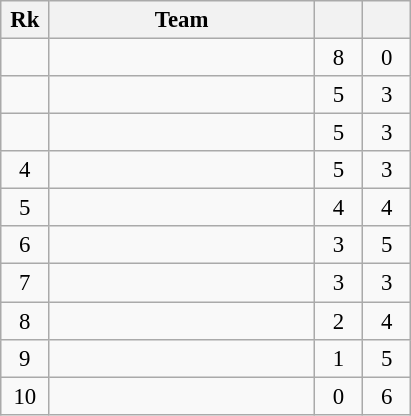<table class=wikitable style="text-align:center; font-size:95%">
<tr>
<th width=25>Rk</th>
<th width=170>Team</th>
<th width=25></th>
<th width=25></th>
</tr>
<tr>
<td></td>
<td align=left></td>
<td>8</td>
<td>0</td>
</tr>
<tr>
<td></td>
<td align=left></td>
<td>5</td>
<td>3</td>
</tr>
<tr>
<td></td>
<td align=left></td>
<td>5</td>
<td>3</td>
</tr>
<tr>
<td>4</td>
<td align=left></td>
<td>5</td>
<td>3</td>
</tr>
<tr>
<td>5</td>
<td align=left></td>
<td>4</td>
<td>4</td>
</tr>
<tr>
<td>6</td>
<td align=left></td>
<td>3</td>
<td>5</td>
</tr>
<tr>
<td>7</td>
<td align=left></td>
<td>3</td>
<td>3</td>
</tr>
<tr>
<td>8</td>
<td align=left></td>
<td>2</td>
<td>4</td>
</tr>
<tr>
<td>9</td>
<td align=left></td>
<td>1</td>
<td>5</td>
</tr>
<tr>
<td>10</td>
<td align=left></td>
<td>0</td>
<td>6</td>
</tr>
</table>
